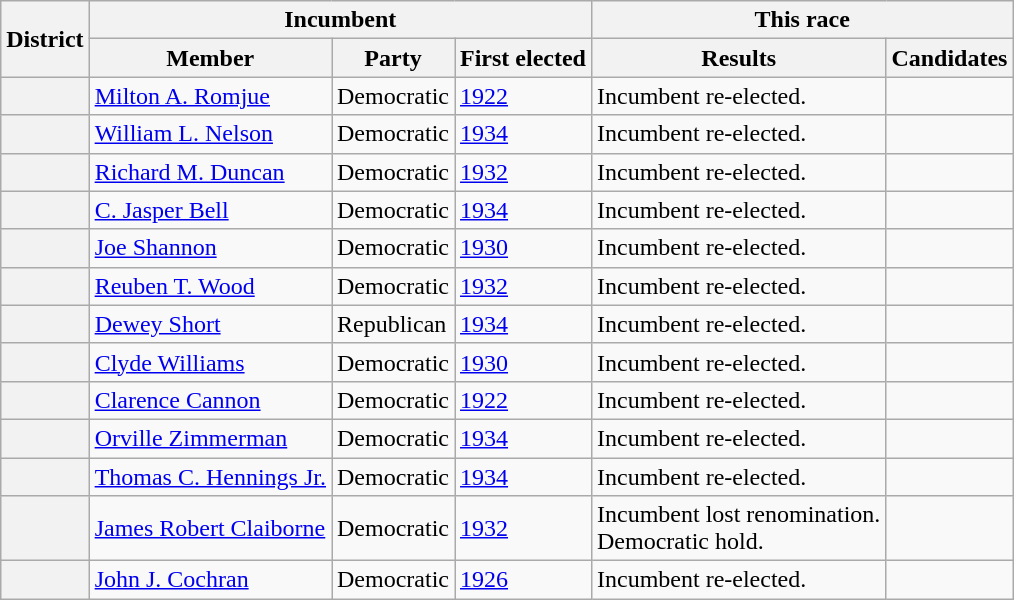<table class=wikitable>
<tr>
<th rowspan=2>District</th>
<th colspan=3>Incumbent</th>
<th colspan=2>This race</th>
</tr>
<tr>
<th>Member</th>
<th>Party</th>
<th>First elected</th>
<th>Results</th>
<th>Candidates</th>
</tr>
<tr>
<th></th>
<td><a href='#'>Milton A. Romjue</a></td>
<td>Democratic</td>
<td><a href='#'>1922</a></td>
<td>Incumbent re-elected.</td>
<td nowrap></td>
</tr>
<tr>
<th></th>
<td><a href='#'>William L. Nelson</a></td>
<td>Democratic</td>
<td><a href='#'>1934</a></td>
<td>Incumbent re-elected.</td>
<td nowrap></td>
</tr>
<tr>
<th></th>
<td><a href='#'>Richard M. Duncan</a></td>
<td>Democratic</td>
<td><a href='#'>1932</a></td>
<td>Incumbent re-elected.</td>
<td nowrap></td>
</tr>
<tr>
<th></th>
<td><a href='#'>C. Jasper Bell</a></td>
<td>Democratic</td>
<td><a href='#'>1934</a></td>
<td>Incumbent re-elected.</td>
<td nowrap></td>
</tr>
<tr>
<th></th>
<td><a href='#'>Joe Shannon</a></td>
<td>Democratic</td>
<td><a href='#'>1930</a></td>
<td>Incumbent re-elected.</td>
<td nowrap></td>
</tr>
<tr>
<th></th>
<td><a href='#'>Reuben T. Wood</a></td>
<td>Democratic</td>
<td><a href='#'>1932</a></td>
<td>Incumbent re-elected.</td>
<td nowrap></td>
</tr>
<tr>
<th></th>
<td><a href='#'>Dewey Short</a></td>
<td>Republican</td>
<td><a href='#'>1934</a></td>
<td>Incumbent re-elected.</td>
<td nowrap></td>
</tr>
<tr>
<th></th>
<td><a href='#'>Clyde Williams</a></td>
<td>Democratic</td>
<td><a href='#'>1930</a></td>
<td>Incumbent re-elected.</td>
<td nowrap></td>
</tr>
<tr>
<th></th>
<td><a href='#'>Clarence Cannon</a></td>
<td>Democratic</td>
<td><a href='#'>1922</a></td>
<td>Incumbent re-elected.</td>
<td nowrap></td>
</tr>
<tr>
<th></th>
<td><a href='#'>Orville Zimmerman</a></td>
<td>Democratic</td>
<td><a href='#'>1934</a></td>
<td>Incumbent re-elected.</td>
<td nowrap></td>
</tr>
<tr>
<th></th>
<td><a href='#'>Thomas C. Hennings Jr.</a></td>
<td>Democratic</td>
<td><a href='#'>1934</a></td>
<td>Incumbent re-elected.</td>
<td nowrap></td>
</tr>
<tr>
<th></th>
<td><a href='#'>James Robert Claiborne</a></td>
<td>Democratic</td>
<td><a href='#'>1932</a></td>
<td>Incumbent lost renomination.<br>Democratic hold.</td>
<td nowrap></td>
</tr>
<tr>
<th></th>
<td><a href='#'>John J. Cochran</a></td>
<td>Democratic</td>
<td><a href='#'>1926</a></td>
<td>Incumbent re-elected.</td>
<td nowrap></td>
</tr>
</table>
